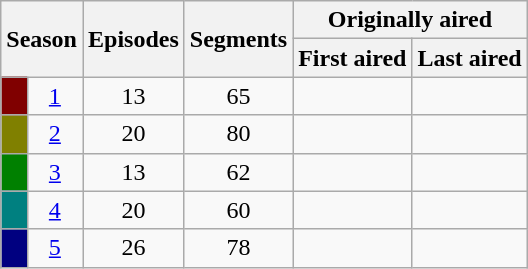<table class="wikitable" style="text-align:center;">
<tr>
<th scope="col" rowspan="2" colspan="2">Season</th>
<th scope="col" rowspan="2">Episodes</th>
<th rowspan="2">Segments</th>
<th scope="col" colspan="2">Originally aired</th>
</tr>
<tr>
<th scope="col">First aired</th>
<th scope="col">Last aired</th>
</tr>
<tr>
<th scope="row" style="background:maroon;"></th>
<td><a href='#'>1</a></td>
<td>13</td>
<td>65</td>
<td></td>
<td></td>
</tr>
<tr>
<th scope="row" style="background:olive;"></th>
<td><a href='#'>2</a></td>
<td>20</td>
<td>80</td>
<td></td>
<td></td>
</tr>
<tr>
<th scope="row" style="background:green;"></th>
<td><a href='#'>3</a></td>
<td>13</td>
<td>62</td>
<td></td>
<td></td>
</tr>
<tr>
<th scope="row" style="background:teal;"></th>
<td><a href='#'>4</a></td>
<td>20</td>
<td>60</td>
<td></td>
<td></td>
</tr>
<tr>
<th scope="row" style="background:navy;"></th>
<td><a href='#'>5</a></td>
<td>26</td>
<td>78</td>
<td></td>
<td></td>
</tr>
</table>
